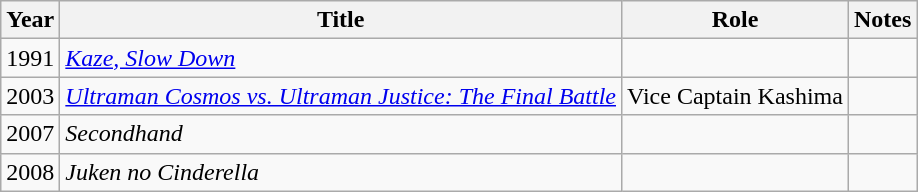<table class="wikitable">
<tr>
<th>Year</th>
<th>Title</th>
<th>Role</th>
<th>Notes</th>
</tr>
<tr>
<td>1991</td>
<td><em><a href='#'>Kaze, Slow Down</a></em></td>
<td></td>
<td></td>
</tr>
<tr>
<td>2003</td>
<td><em><a href='#'>Ultraman Cosmos vs. Ultraman Justice: The Final Battle</a></em></td>
<td>Vice Captain Kashima</td>
<td></td>
</tr>
<tr>
<td>2007</td>
<td><em>Secondhand</em></td>
<td></td>
<td></td>
</tr>
<tr>
<td>2008</td>
<td><em>Juken no Cinderella</em></td>
<td></td>
<td></td>
</tr>
</table>
